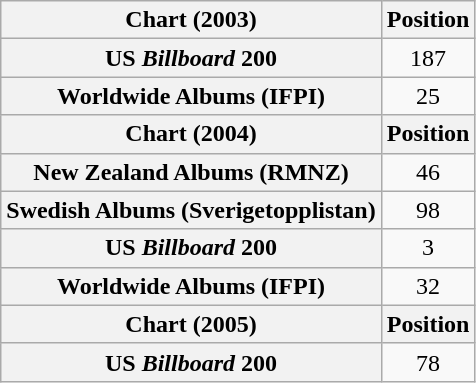<table class="wikitable plainrowheaders" style="text-align:center">
<tr>
<th scope="col">Chart (2003)</th>
<th scope="col">Position</th>
</tr>
<tr>
<th scope="row">US <em>Billboard</em> 200</th>
<td>187</td>
</tr>
<tr>
<th scope="row">Worldwide Albums (IFPI)</th>
<td>25</td>
</tr>
<tr>
<th scope="col">Chart (2004)</th>
<th scope="col">Position</th>
</tr>
<tr>
<th scope="row">New Zealand Albums (RMNZ)</th>
<td>46</td>
</tr>
<tr>
<th scope="row">Swedish Albums (Sverigetopplistan)</th>
<td>98</td>
</tr>
<tr>
<th scope="row">US <em>Billboard</em> 200</th>
<td>3</td>
</tr>
<tr>
<th scope="row">Worldwide Albums (IFPI)</th>
<td>32</td>
</tr>
<tr>
<th scope="col">Chart (2005)</th>
<th scope="col">Position</th>
</tr>
<tr>
<th scope="row">US <em>Billboard</em> 200</th>
<td>78</td>
</tr>
</table>
